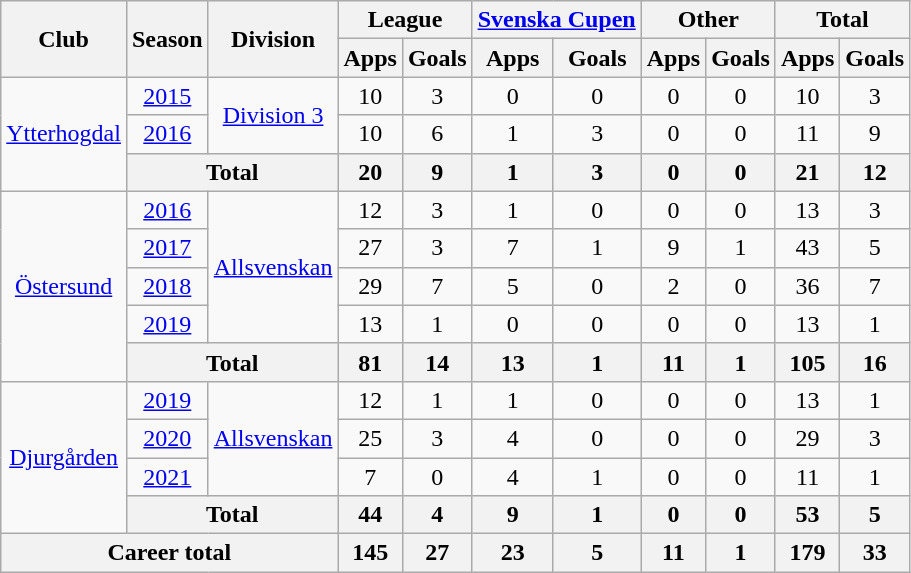<table class="wikitable" style="text-align: center;">
<tr>
<th rowspan="2">Club</th>
<th rowspan="2">Season</th>
<th rowspan="2">Division</th>
<th colspan="2">League</th>
<th colspan="2"><a href='#'>Svenska Cupen</a></th>
<th colspan="2">Other</th>
<th colspan="2">Total</th>
</tr>
<tr>
<th>Apps</th>
<th>Goals</th>
<th>Apps</th>
<th>Goals</th>
<th>Apps</th>
<th>Goals</th>
<th>Apps</th>
<th>Goals</th>
</tr>
<tr>
<td rowspan="3"><a href='#'>Ytterhogdal</a></td>
<td><a href='#'>2015</a></td>
<td rowspan="2"><a href='#'>Division 3</a></td>
<td>10</td>
<td>3</td>
<td>0</td>
<td>0</td>
<td>0</td>
<td>0</td>
<td>10</td>
<td>3</td>
</tr>
<tr>
<td><a href='#'>2016</a></td>
<td>10</td>
<td>6</td>
<td>1</td>
<td>3</td>
<td>0</td>
<td>0</td>
<td>11</td>
<td>9</td>
</tr>
<tr>
<th colspan="2">Total</th>
<th>20</th>
<th>9</th>
<th>1</th>
<th>3</th>
<th>0</th>
<th>0</th>
<th>21</th>
<th>12</th>
</tr>
<tr>
<td rowspan="5"><a href='#'>Östersund</a></td>
<td><a href='#'>2016</a></td>
<td rowspan="4"><a href='#'>Allsvenskan</a></td>
<td>12</td>
<td>3</td>
<td>1</td>
<td>0</td>
<td>0</td>
<td>0</td>
<td>13</td>
<td>3</td>
</tr>
<tr>
<td><a href='#'>2017</a></td>
<td>27</td>
<td>3</td>
<td>7</td>
<td>1</td>
<td>9</td>
<td>1</td>
<td>43</td>
<td>5</td>
</tr>
<tr>
<td><a href='#'>2018</a></td>
<td>29</td>
<td>7</td>
<td>5</td>
<td>0</td>
<td>2</td>
<td>0</td>
<td>36</td>
<td>7</td>
</tr>
<tr>
<td><a href='#'>2019</a></td>
<td>13</td>
<td>1</td>
<td>0</td>
<td>0</td>
<td>0</td>
<td>0</td>
<td>13</td>
<td>1</td>
</tr>
<tr>
<th colspan="2">Total</th>
<th>81</th>
<th>14</th>
<th>13</th>
<th>1</th>
<th>11</th>
<th>1</th>
<th>105</th>
<th>16</th>
</tr>
<tr>
<td rowspan="4"><a href='#'>Djurgården</a></td>
<td><a href='#'>2019</a></td>
<td rowspan="3"><a href='#'>Allsvenskan</a></td>
<td>12</td>
<td>1</td>
<td>1</td>
<td>0</td>
<td>0</td>
<td>0</td>
<td>13</td>
<td>1</td>
</tr>
<tr>
<td><a href='#'>2020</a></td>
<td>25</td>
<td>3</td>
<td>4</td>
<td>0</td>
<td>0</td>
<td>0</td>
<td>29</td>
<td>3</td>
</tr>
<tr>
<td><a href='#'>2021</a></td>
<td>7</td>
<td>0</td>
<td>4</td>
<td>1</td>
<td>0</td>
<td>0</td>
<td>11</td>
<td>1</td>
</tr>
<tr>
<th colspan="2">Total</th>
<th>44</th>
<th>4</th>
<th>9</th>
<th>1</th>
<th>0</th>
<th>0</th>
<th>53</th>
<th>5</th>
</tr>
<tr>
<th colspan="3">Career total</th>
<th>145</th>
<th>27</th>
<th>23</th>
<th>5</th>
<th>11</th>
<th>1</th>
<th>179</th>
<th>33</th>
</tr>
</table>
